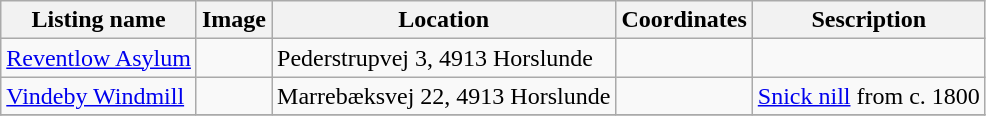<table class="wikitable sortable">
<tr>
<th>Listing name</th>
<th>Image</th>
<th>Location</th>
<th>Coordinates</th>
<th>Sescription</th>
</tr>
<tr>
<td><a href='#'>Reventlow Asylum</a></td>
<td></td>
<td>Pederstrupvej 3, 4913 Horslunde</td>
<td></td>
<td></td>
</tr>
<tr>
<td><a href='#'>Vindeby Windmill</a></td>
<td></td>
<td>Marrebæksvej 22, 4913 Horslunde</td>
<td></td>
<td><a href='#'>Snick nill</a> from c. 1800</td>
</tr>
<tr>
</tr>
</table>
